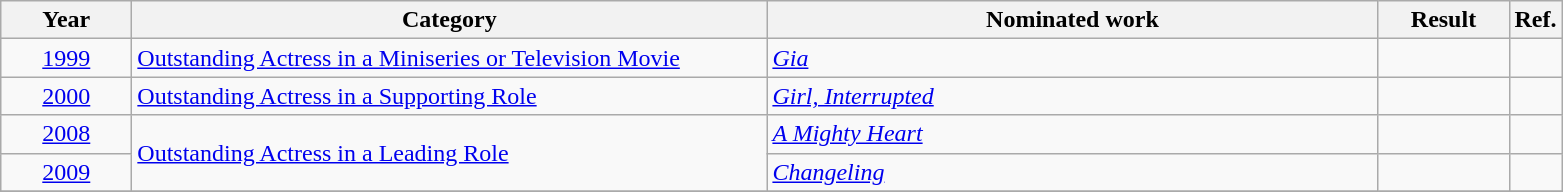<table class=wikitable>
<tr>
<th scope="col" style="width:5em;">Year</th>
<th scope="col" style="width:26em;">Category</th>
<th scope="col" style="width:25em;">Nominated work</th>
<th scope="col" style="width:5em;">Result</th>
<th>Ref.</th>
</tr>
<tr>
<td style="text-align:center;"><a href='#'>1999</a></td>
<td><a href='#'>Outstanding Actress in a Miniseries or Television Movie</a></td>
<td><em><a href='#'>Gia</a></em></td>
<td></td>
<td align="center"></td>
</tr>
<tr>
<td style="text-align:center;"><a href='#'>2000</a></td>
<td><a href='#'>Outstanding Actress in a Supporting Role</a></td>
<td><em><a href='#'>Girl, Interrupted</a></em></td>
<td></td>
<td align="center"></td>
</tr>
<tr>
<td style="text-align:center;"><a href='#'>2008</a></td>
<td rowspan="2"><a href='#'>Outstanding Actress in a Leading Role</a></td>
<td><em><a href='#'>A Mighty Heart</a></em></td>
<td></td>
<td align="center"></td>
</tr>
<tr>
<td style="text-align:center;"><a href='#'>2009</a></td>
<td><em><a href='#'>Changeling</a></em></td>
<td></td>
<td align="center"></td>
</tr>
<tr>
</tr>
</table>
